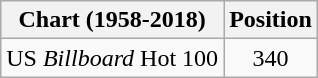<table class="wikitable">
<tr>
<th>Chart (1958-2018)</th>
<th>Position</th>
</tr>
<tr>
<td>US <em>Billboard</em> Hot 100</td>
<td align="center">340</td>
</tr>
</table>
